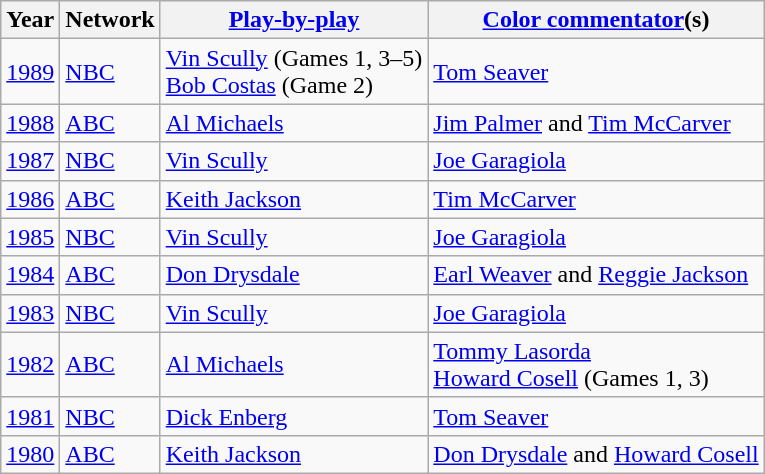<table class="wikitable">
<tr>
<th>Year</th>
<th>Network</th>
<th><a href='#'>Play-by-play</a></th>
<th><a href='#'>Color commentator</a>(s)</th>
</tr>
<tr>
<td><a href='#'>1989</a></td>
<td><a href='#'>NBC</a></td>
<td><a href='#'>Vin Scully</a> (Games 1, 3–5)<br><a href='#'>Bob Costas</a> (Game 2)</td>
<td><a href='#'>Tom Seaver</a></td>
</tr>
<tr>
<td><a href='#'>1988</a></td>
<td><a href='#'>ABC</a></td>
<td><a href='#'>Al Michaels</a></td>
<td><a href='#'>Jim Palmer</a> and <a href='#'>Tim McCarver</a></td>
</tr>
<tr>
<td><a href='#'>1987</a></td>
<td><a href='#'>NBC</a></td>
<td><a href='#'>Vin Scully</a></td>
<td><a href='#'>Joe Garagiola</a></td>
</tr>
<tr>
<td><a href='#'>1986</a></td>
<td><a href='#'>ABC</a></td>
<td><a href='#'>Keith Jackson</a></td>
<td><a href='#'>Tim McCarver</a></td>
</tr>
<tr>
<td><a href='#'>1985</a></td>
<td><a href='#'>NBC</a></td>
<td><a href='#'>Vin Scully</a></td>
<td><a href='#'>Joe Garagiola</a></td>
</tr>
<tr>
<td><a href='#'>1984</a></td>
<td><a href='#'>ABC</a></td>
<td><a href='#'>Don Drysdale</a></td>
<td><a href='#'>Earl Weaver</a> and <a href='#'>Reggie Jackson</a></td>
</tr>
<tr>
<td><a href='#'>1983</a></td>
<td><a href='#'>NBC</a></td>
<td><a href='#'>Vin Scully</a></td>
<td><a href='#'>Joe Garagiola</a></td>
</tr>
<tr>
<td><a href='#'>1982</a></td>
<td><a href='#'>ABC</a></td>
<td><a href='#'>Al Michaels</a></td>
<td><a href='#'>Tommy Lasorda</a><br><a href='#'>Howard Cosell</a> (Games 1, 3)</td>
</tr>
<tr>
<td><a href='#'>1981</a></td>
<td><a href='#'>NBC</a></td>
<td><a href='#'>Dick Enberg</a></td>
<td><a href='#'>Tom Seaver</a></td>
</tr>
<tr>
<td><a href='#'>1980</a></td>
<td><a href='#'>ABC</a></td>
<td><a href='#'>Keith Jackson</a></td>
<td><a href='#'>Don Drysdale</a> and <a href='#'>Howard Cosell</a></td>
</tr>
</table>
